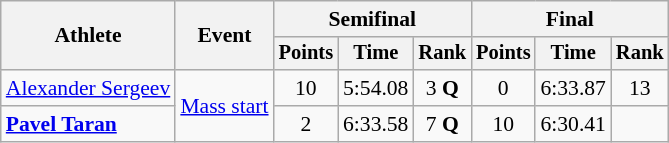<table class="wikitable" style="font-size:90%; text-align:center;">
<tr>
<th rowspan=2>Athlete</th>
<th rowspan=2>Event</th>
<th colspan=3>Semifinal</th>
<th colspan=3>Final</th>
</tr>
<tr style="font-size:95%">
<th>Points</th>
<th>Time</th>
<th>Rank</th>
<th>Points</th>
<th>Time</th>
<th>Rank</th>
</tr>
<tr>
<td align=left><a href='#'>Alexander Sergeev</a></td>
<td rowspan=2 align=left><a href='#'>Mass start</a></td>
<td>10</td>
<td>5:54.08</td>
<td>3 <strong>Q</strong></td>
<td>0</td>
<td>6:33.87</td>
<td>13</td>
</tr>
<tr>
<td align=left><strong><a href='#'>Pavel Taran</a></strong></td>
<td>2</td>
<td>6:33.58</td>
<td>7 <strong>Q</strong></td>
<td>10</td>
<td>6:30.41</td>
<td></td>
</tr>
</table>
